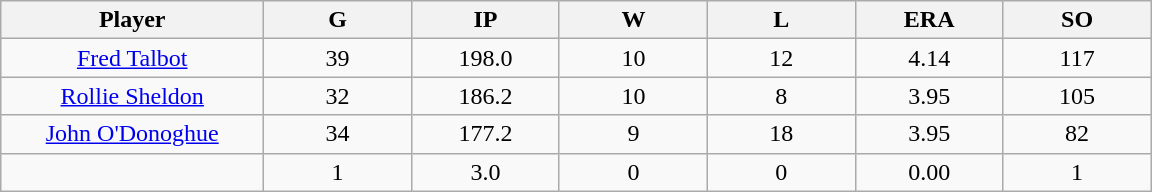<table class="wikitable sortable">
<tr>
<th bgcolor="#DDDDFF" width="16%">Player</th>
<th bgcolor="#DDDDFF" width="9%">G</th>
<th bgcolor="#DDDDFF" width="9%">IP</th>
<th bgcolor="#DDDDFF" width="9%">W</th>
<th bgcolor="#DDDDFF" width="9%">L</th>
<th bgcolor="#DDDDFF" width="9%">ERA</th>
<th bgcolor="#DDDDFF" width="9%">SO</th>
</tr>
<tr align="center">
<td><a href='#'>Fred Talbot</a></td>
<td>39</td>
<td>198.0</td>
<td>10</td>
<td>12</td>
<td>4.14</td>
<td>117</td>
</tr>
<tr align=center>
<td><a href='#'>Rollie Sheldon</a></td>
<td>32</td>
<td>186.2</td>
<td>10</td>
<td>8</td>
<td>3.95</td>
<td>105</td>
</tr>
<tr align=center>
<td><a href='#'>John O'Donoghue</a></td>
<td>34</td>
<td>177.2</td>
<td>9</td>
<td>18</td>
<td>3.95</td>
<td>82</td>
</tr>
<tr align=center>
<td></td>
<td>1</td>
<td>3.0</td>
<td>0</td>
<td>0</td>
<td>0.00</td>
<td>1</td>
</tr>
</table>
